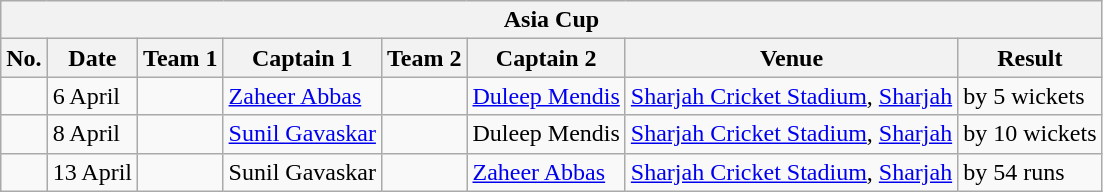<table class="wikitable">
<tr>
<th colspan="9">Asia Cup</th>
</tr>
<tr>
<th>No.</th>
<th>Date</th>
<th>Team 1</th>
<th>Captain 1</th>
<th>Team 2</th>
<th>Captain 2</th>
<th>Venue</th>
<th>Result</th>
</tr>
<tr>
<td></td>
<td>6 April</td>
<td></td>
<td><a href='#'>Zaheer Abbas</a></td>
<td></td>
<td><a href='#'>Duleep Mendis</a></td>
<td><a href='#'>Sharjah Cricket Stadium</a>, <a href='#'>Sharjah</a></td>
<td> by 5 wickets</td>
</tr>
<tr>
<td></td>
<td>8 April</td>
<td></td>
<td><a href='#'>Sunil Gavaskar</a></td>
<td></td>
<td>Duleep Mendis</td>
<td><a href='#'>Sharjah Cricket Stadium</a>, <a href='#'>Sharjah</a></td>
<td> by 10 wickets</td>
</tr>
<tr>
<td></td>
<td>13 April</td>
<td></td>
<td>Sunil Gavaskar</td>
<td></td>
<td><a href='#'>Zaheer Abbas</a></td>
<td><a href='#'>Sharjah Cricket Stadium</a>, <a href='#'>Sharjah</a></td>
<td> by 54 runs</td>
</tr>
</table>
